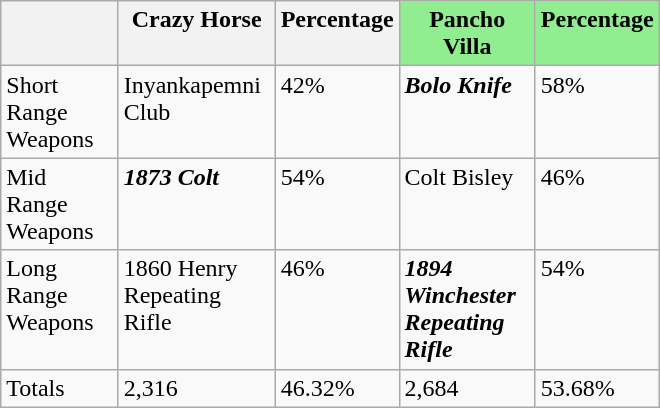<table class="wikitable" style="text-align:left; width:440px; height:200px">
<tr valign="top">
<th style="width:120px;"></th>
<th style="width:120px;">Crazy Horse</th>
<th style="width:40px;">Percentage</th>
<th style="width:120px; background:lightgreen;">Pancho Villa</th>
<th style="width:40px; background:lightgreen;">Percentage</th>
</tr>
<tr valign="top">
<td>Short Range Weapons</td>
<td>Inyankapemni Club</td>
<td>42%</td>
<td><strong><em>Bolo Knife</em></strong></td>
<td>58%</td>
</tr>
<tr valign="top">
<td>Mid Range Weapons</td>
<td><strong><em>1873 Colt</em></strong></td>
<td>54%</td>
<td>Colt Bisley</td>
<td>46%</td>
</tr>
<tr valign="top">
<td>Long Range Weapons</td>
<td>1860 Henry Repeating Rifle</td>
<td>46%</td>
<td><strong><em>1894 Winchester Repeating Rifle</em></strong></td>
<td>54%</td>
</tr>
<tr valign="top">
<td>Totals</td>
<td>2,316</td>
<td>46.32%</td>
<td>2,684</td>
<td>53.68%</td>
</tr>
</table>
